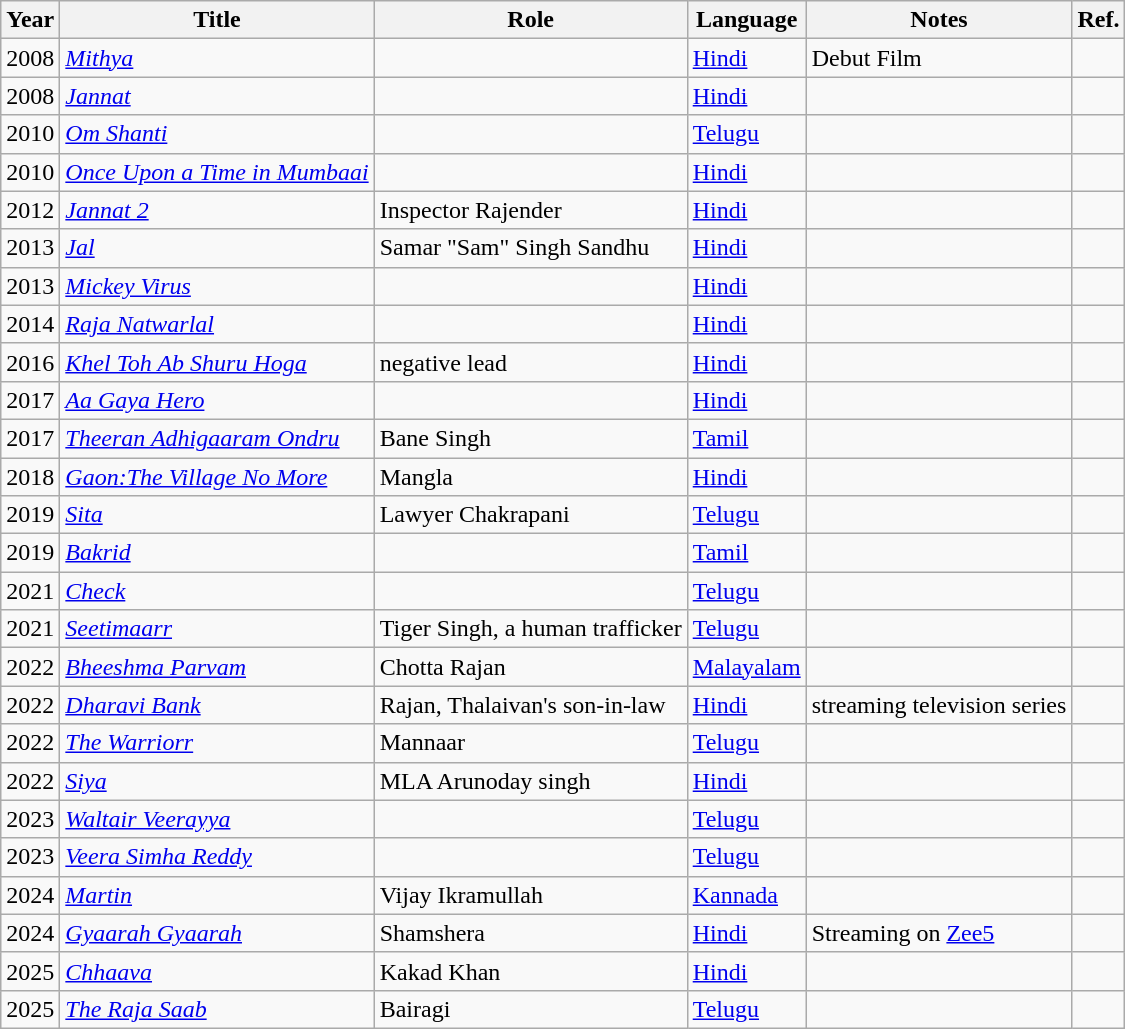<table class="wikitable">
<tr>
<th>Year</th>
<th>Title</th>
<th>Role</th>
<th>Language</th>
<th>Notes</th>
<th>Ref.</th>
</tr>
<tr>
<td>2008</td>
<td><em><a href='#'>Mithya</a></em></td>
<td></td>
<td><a href='#'>Hindi</a></td>
<td>Debut Film</td>
<td></td>
</tr>
<tr>
<td>2008</td>
<td><em><a href='#'>Jannat</a></em></td>
<td></td>
<td><a href='#'>Hindi</a></td>
<td></td>
<td></td>
</tr>
<tr>
<td>2010</td>
<td><em><a href='#'>Om Shanti</a></em></td>
<td></td>
<td><a href='#'>Telugu</a></td>
<td></td>
<td></td>
</tr>
<tr>
<td>2010</td>
<td><em><a href='#'>Once Upon a Time in Mumbaai</a></em></td>
<td></td>
<td><a href='#'>Hindi</a></td>
<td></td>
<td></td>
</tr>
<tr>
<td>2012</td>
<td><em><a href='#'>Jannat 2</a></em></td>
<td>Inspector Rajender</td>
<td><a href='#'>Hindi</a></td>
<td></td>
<td></td>
</tr>
<tr>
<td>2013</td>
<td><em><a href='#'>Jal</a></em></td>
<td>Samar "Sam" Singh Sandhu</td>
<td><a href='#'>Hindi</a></td>
<td></td>
<td></td>
</tr>
<tr>
<td>2013</td>
<td><em><a href='#'>Mickey Virus</a></em></td>
<td></td>
<td><a href='#'>Hindi</a></td>
<td></td>
<td></td>
</tr>
<tr>
<td>2014</td>
<td><em><a href='#'>Raja Natwarlal </a></em></td>
<td></td>
<td><a href='#'>Hindi</a></td>
<td></td>
<td></td>
</tr>
<tr>
<td>2016</td>
<td><em><a href='#'>Khel Toh Ab Shuru Hoga</a></em></td>
<td>negative lead</td>
<td><a href='#'>Hindi</a></td>
<td></td>
<td></td>
</tr>
<tr>
<td>2017</td>
<td><em><a href='#'>Aa Gaya Hero</a></em></td>
<td></td>
<td><a href='#'>Hindi</a></td>
<td></td>
<td></td>
</tr>
<tr>
<td>2017</td>
<td><em><a href='#'>Theeran Adhigaaram Ondru</a></em></td>
<td>Bane Singh</td>
<td><a href='#'>Tamil</a></td>
<td></td>
<td></td>
</tr>
<tr>
<td>2018</td>
<td><em><a href='#'>Gaon:The Village No More</a></em></td>
<td>Mangla</td>
<td><a href='#'>Hindi</a></td>
<td></td>
<td></td>
</tr>
<tr>
<td>2019</td>
<td><em><a href='#'>Sita</a></em></td>
<td>Lawyer Chakrapani</td>
<td><a href='#'>Telugu</a></td>
<td></td>
<td></td>
</tr>
<tr>
<td>2019</td>
<td><em><a href='#'>Bakrid</a></em></td>
<td></td>
<td><a href='#'>Tamil</a></td>
<td></td>
<td></td>
</tr>
<tr>
<td>2021</td>
<td><em><a href='#'>Check</a></em></td>
<td></td>
<td><a href='#'>Telugu</a></td>
<td></td>
<td></td>
</tr>
<tr>
<td>2021</td>
<td><em><a href='#'>Seetimaarr</a></em></td>
<td>Tiger Singh, a human trafficker</td>
<td><a href='#'>Telugu</a></td>
<td></td>
<td></td>
</tr>
<tr>
<td>2022</td>
<td><em><a href='#'>Bheeshma Parvam</a></em></td>
<td>Chotta Rajan</td>
<td><a href='#'>Malayalam</a></td>
<td></td>
<td></td>
</tr>
<tr>
<td>2022</td>
<td><em><a href='#'>Dharavi Bank</a></em></td>
<td>Rajan, Thalaivan's son-in-law</td>
<td><a href='#'>Hindi</a></td>
<td>streaming television series</td>
<td></td>
</tr>
<tr>
<td>2022</td>
<td><em><a href='#'>The Warriorr</a></em></td>
<td>Mannaar</td>
<td><a href='#'>Telugu</a></td>
<td></td>
<td></td>
</tr>
<tr>
<td>2022</td>
<td><em><a href='#'>Siya</a></em></td>
<td>MLA Arunoday singh</td>
<td><a href='#'>Hindi</a></td>
<td></td>
<td></td>
</tr>
<tr>
<td>2023</td>
<td><em><a href='#'>Waltair Veerayya</a></em></td>
<td></td>
<td><a href='#'>Telugu</a></td>
<td></td>
<td></td>
</tr>
<tr>
<td>2023</td>
<td><em><a href='#'>Veera Simha Reddy</a></em></td>
<td></td>
<td><a href='#'>Telugu</a></td>
<td></td>
<td></td>
</tr>
<tr>
<td>2024</td>
<td><em><a href='#'>Martin</a></em></td>
<td>Vijay Ikramullah</td>
<td><a href='#'>Kannada</a></td>
<td></td>
<td></td>
</tr>
<tr>
<td>2024</td>
<td><em><a href='#'>Gyaarah Gyaarah</a></em></td>
<td>Shamshera</td>
<td><a href='#'>Hindi</a></td>
<td>Streaming on <a href='#'>Zee5</a></td>
<td></td>
</tr>
<tr>
<td>2025</td>
<td><em><a href='#'>Chhaava</a></em></td>
<td>Kakad Khan</td>
<td><a href='#'>Hindi</a></td>
<td></td>
<td></td>
</tr>
<tr>
<td>2025</td>
<td><em><a href='#'>The Raja Saab</a></em></td>
<td>Bairagi</td>
<td><a href='#'>Telugu</a></td>
<td></td>
<td></td>
</tr>
</table>
